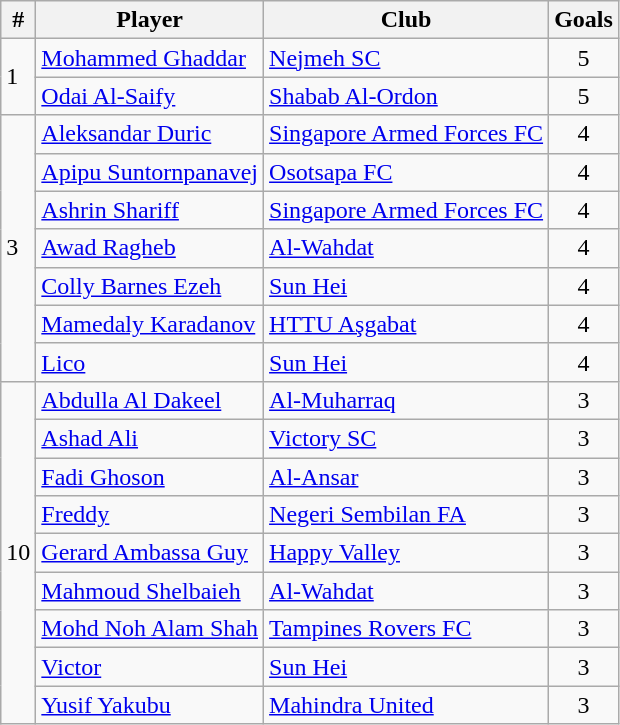<table class="wikitable">
<tr>
<th>#</th>
<th>Player</th>
<th>Club</th>
<th>Goals</th>
</tr>
<tr>
<td rowspan=2>1</td>
<td> <a href='#'>Mohammed Ghaddar</a></td>
<td> <a href='#'>Nejmeh SC</a></td>
<td align=center>5</td>
</tr>
<tr>
<td> <a href='#'>Odai Al-Saify</a></td>
<td> <a href='#'>Shabab Al-Ordon</a></td>
<td align=center>5</td>
</tr>
<tr>
<td rowspan=7>3</td>
<td>  <a href='#'>Aleksandar Duric</a></td>
<td> <a href='#'>Singapore Armed Forces FC</a></td>
<td align=center>4</td>
</tr>
<tr>
<td> <a href='#'>Apipu Suntornpanavej</a></td>
<td> <a href='#'>Osotsapa FC</a></td>
<td align=center>4</td>
</tr>
<tr>
<td> <a href='#'>Ashrin Shariff</a></td>
<td> <a href='#'>Singapore Armed Forces FC</a></td>
<td align=center>4</td>
</tr>
<tr>
<td> <a href='#'>Awad Ragheb</a></td>
<td> <a href='#'>Al-Wahdat</a></td>
<td align=center>4</td>
</tr>
<tr>
<td> <a href='#'>Colly Barnes Ezeh</a></td>
<td> <a href='#'>Sun Hei</a></td>
<td align=center>4</td>
</tr>
<tr>
<td> <a href='#'>Mamedaly Karadanov</a></td>
<td> <a href='#'>HTTU Aşgabat</a></td>
<td align=center>4</td>
</tr>
<tr>
<td> <a href='#'>Lico</a></td>
<td> <a href='#'>Sun Hei</a></td>
<td align=center>4</td>
</tr>
<tr>
<td rowspan=9>10</td>
<td> <a href='#'>Abdulla Al Dakeel</a></td>
<td> <a href='#'>Al-Muharraq</a></td>
<td align=center>3</td>
</tr>
<tr>
<td> <a href='#'>Ashad Ali</a></td>
<td> <a href='#'>Victory SC</a></td>
<td align=center>3</td>
</tr>
<tr>
<td> <a href='#'>Fadi Ghoson</a></td>
<td> <a href='#'>Al-Ansar</a></td>
<td align=center>3</td>
</tr>
<tr>
<td> <a href='#'>Freddy</a></td>
<td> <a href='#'>Negeri Sembilan FA</a></td>
<td align=center>3</td>
</tr>
<tr>
<td> <a href='#'>Gerard Ambassa Guy</a></td>
<td> <a href='#'>Happy Valley</a></td>
<td align=center>3</td>
</tr>
<tr>
<td> <a href='#'>Mahmoud Shelbaieh</a></td>
<td> <a href='#'>Al-Wahdat</a></td>
<td align=center>3</td>
</tr>
<tr>
<td> <a href='#'>Mohd Noh Alam Shah</a></td>
<td> <a href='#'>Tampines Rovers FC</a></td>
<td align=center>3</td>
</tr>
<tr>
<td> <a href='#'>Victor</a></td>
<td> <a href='#'>Sun Hei</a></td>
<td align=center>3</td>
</tr>
<tr>
<td> <a href='#'>Yusif Yakubu</a></td>
<td> <a href='#'>Mahindra United</a></td>
<td align=center>3</td>
</tr>
</table>
